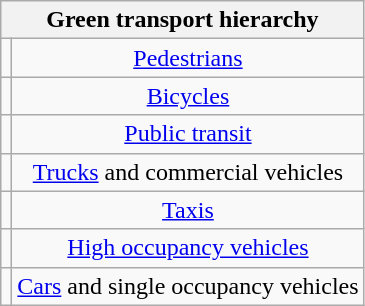<table class="wikitable floatright" style="text-align: center;">
<tr>
<th colspan="2">Green transport hierarchy</th>
</tr>
<tr>
<td></td>
<td><a href='#'>Pedestrians</a></td>
</tr>
<tr>
<td></td>
<td><a href='#'>Bicycles</a></td>
</tr>
<tr>
<td></td>
<td><a href='#'>Public transit</a></td>
</tr>
<tr>
<td></td>
<td><a href='#'>Trucks</a> and commercial vehicles</td>
</tr>
<tr>
<td></td>
<td><a href='#'>Taxis</a></td>
</tr>
<tr>
<td></td>
<td><a href='#'>High occupancy vehicles</a></td>
</tr>
<tr>
<td></td>
<td><a href='#'>Cars</a> and single occupancy vehicles</td>
</tr>
</table>
